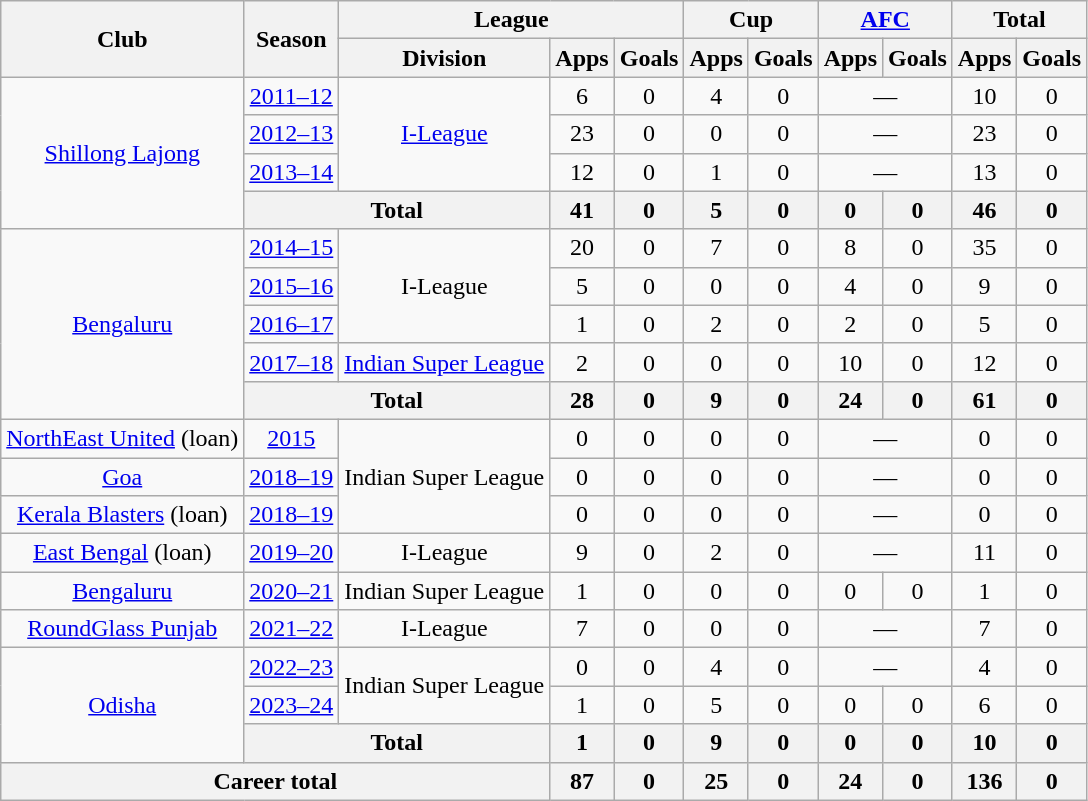<table class="wikitable" style="font-size:; text-align:center;">
<tr>
<th rowspan="2">Club</th>
<th rowspan="2">Season</th>
<th colspan="3">League</th>
<th colspan="2">Cup</th>
<th colspan="2"><a href='#'>AFC</a></th>
<th colspan="2">Total</th>
</tr>
<tr>
<th>Division</th>
<th>Apps</th>
<th>Goals</th>
<th>Apps</th>
<th>Goals</th>
<th>Apps</th>
<th>Goals</th>
<th>Apps</th>
<th>Goals</th>
</tr>
<tr>
<td rowspan="4"><a href='#'>Shillong Lajong</a></td>
<td><a href='#'>2011–12</a></td>
<td rowspan="3"><a href='#'>I-League</a></td>
<td>6</td>
<td>0</td>
<td>4</td>
<td>0</td>
<td colspan="2">—</td>
<td>10</td>
<td>0</td>
</tr>
<tr>
<td><a href='#'>2012–13</a></td>
<td>23</td>
<td>0</td>
<td>0</td>
<td>0</td>
<td colspan="2">—</td>
<td>23</td>
<td>0</td>
</tr>
<tr>
<td><a href='#'>2013–14</a></td>
<td>12</td>
<td>0</td>
<td>1</td>
<td>0</td>
<td colspan="2">—</td>
<td>13</td>
<td>0</td>
</tr>
<tr>
<th colspan="2">Total</th>
<th>41</th>
<th>0</th>
<th>5</th>
<th>0</th>
<th>0</th>
<th>0</th>
<th>46</th>
<th>0</th>
</tr>
<tr>
<td rowspan="5"><a href='#'>Bengaluru</a></td>
<td><a href='#'>2014–15</a></td>
<td rowspan="3">I-League</td>
<td>20</td>
<td>0</td>
<td>7</td>
<td>0</td>
<td>8</td>
<td>0</td>
<td>35</td>
<td>0</td>
</tr>
<tr>
<td><a href='#'>2015–16</a></td>
<td>5</td>
<td>0</td>
<td>0</td>
<td>0</td>
<td>4</td>
<td>0</td>
<td>9</td>
<td>0</td>
</tr>
<tr>
<td><a href='#'>2016–17</a></td>
<td>1</td>
<td>0</td>
<td>2</td>
<td>0</td>
<td>2</td>
<td>0</td>
<td>5</td>
<td>0</td>
</tr>
<tr>
<td><a href='#'>2017–18</a></td>
<td rowspan="1"><a href='#'>Indian Super League</a></td>
<td>2</td>
<td>0</td>
<td>0</td>
<td>0</td>
<td>10</td>
<td>0</td>
<td>12</td>
<td>0</td>
</tr>
<tr>
<th colspan="2">Total</th>
<th>28</th>
<th>0</th>
<th>9</th>
<th>0</th>
<th>24</th>
<th>0</th>
<th>61</th>
<th>0</th>
</tr>
<tr>
<td><a href='#'>NorthEast United</a> (loan)</td>
<td><a href='#'>2015</a></td>
<td rowspan="3">Indian Super League</td>
<td>0</td>
<td>0</td>
<td>0</td>
<td>0</td>
<td colspan="2">—</td>
<td>0</td>
<td>0</td>
</tr>
<tr>
<td><a href='#'>Goa</a></td>
<td><a href='#'>2018–19</a></td>
<td>0</td>
<td>0</td>
<td>0</td>
<td>0</td>
<td colspan="2">—</td>
<td>0</td>
<td>0</td>
</tr>
<tr>
<td><a href='#'>Kerala Blasters</a> (loan)</td>
<td><a href='#'>2018–19</a></td>
<td>0</td>
<td>0</td>
<td>0</td>
<td>0</td>
<td colspan="2">—</td>
<td>0</td>
<td>0</td>
</tr>
<tr>
<td><a href='#'>East Bengal</a> (loan)</td>
<td><a href='#'>2019–20</a></td>
<td rowspan="1">I-League</td>
<td>9</td>
<td>0</td>
<td>2</td>
<td>0</td>
<td colspan="2">—</td>
<td>11</td>
<td>0</td>
</tr>
<tr>
<td><a href='#'>Bengaluru</a></td>
<td><a href='#'>2020–21</a></td>
<td>Indian Super League</td>
<td>1</td>
<td>0</td>
<td>0</td>
<td>0</td>
<td>0</td>
<td>0</td>
<td>1</td>
<td>0</td>
</tr>
<tr>
<td><a href='#'>RoundGlass Punjab</a></td>
<td><a href='#'>2021–22</a></td>
<td>I-League</td>
<td>7</td>
<td>0</td>
<td>0</td>
<td>0</td>
<td colspan="2">—</td>
<td>7</td>
<td>0</td>
</tr>
<tr>
<td rowspan="3"><a href='#'>Odisha</a></td>
<td><a href='#'>2022–23</a></td>
<td rowspan="2">Indian Super League</td>
<td>0</td>
<td>0</td>
<td>4</td>
<td>0</td>
<td colspan="2">—</td>
<td>4</td>
<td>0</td>
</tr>
<tr>
<td><a href='#'>2023–24</a></td>
<td>1</td>
<td>0</td>
<td>5</td>
<td>0</td>
<td>0</td>
<td>0</td>
<td>6</td>
<td>0</td>
</tr>
<tr>
<th colspan="2">Total</th>
<th>1</th>
<th>0</th>
<th>9</th>
<th>0</th>
<th>0</th>
<th>0</th>
<th>10</th>
<th>0</th>
</tr>
<tr>
<th colspan="3">Career total</th>
<th>87</th>
<th>0</th>
<th>25</th>
<th>0</th>
<th>24</th>
<th>0</th>
<th>136</th>
<th>0</th>
</tr>
</table>
